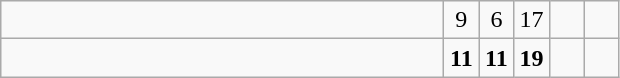<table class="wikitable">
<tr>
<td style="width:18em"></td>
<td align=center style="width:1em">9</td>
<td align=center style="width:1em">6</td>
<td align=center style="width:1em">17</td>
<td align=center style="width:1em"></td>
<td align=center style="width:1em"></td>
</tr>
<tr>
<td style="width:18em"><strong></strong></td>
<td align=center style="width:1em"><strong>11</strong></td>
<td align=center style="width:1em"><strong>11</strong></td>
<td align=center style="width:1em"><strong>19</strong></td>
<td align=center style="width:1em"></td>
<td align=center style="width:1em"></td>
</tr>
</table>
